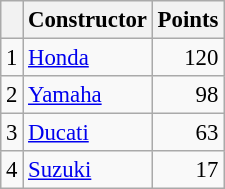<table class="wikitable" style="font-size: 95%;">
<tr>
<th></th>
<th>Constructor</th>
<th>Points</th>
</tr>
<tr>
<td align=center>1</td>
<td> <a href='#'>Honda</a></td>
<td align=right>120</td>
</tr>
<tr>
<td align=center>2</td>
<td> <a href='#'>Yamaha</a></td>
<td align=right>98</td>
</tr>
<tr>
<td align=center>3</td>
<td> <a href='#'>Ducati</a></td>
<td align=right>63</td>
</tr>
<tr>
<td align=center>4</td>
<td> <a href='#'>Suzuki</a></td>
<td align=right>17</td>
</tr>
</table>
